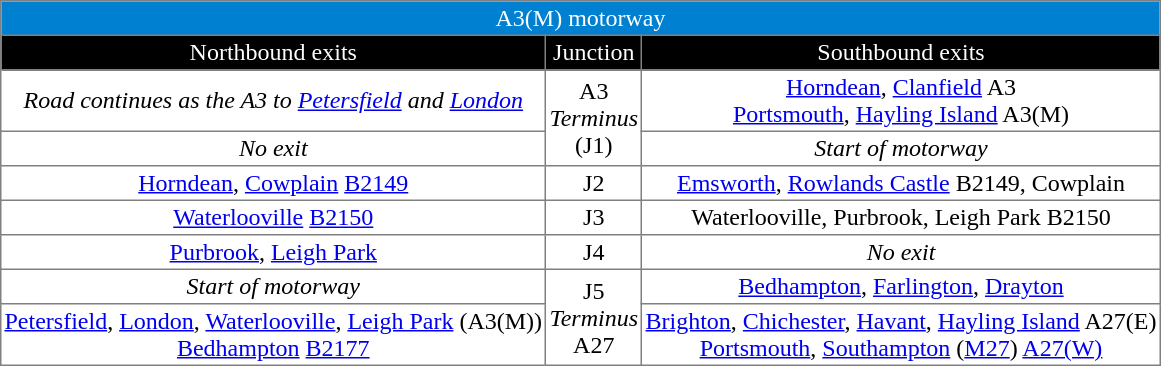<table border=1 cellpadding=2 style="margin-left:1em; margin-bottom: 1em; border-collapse: collapse; ">
<tr style="background:#0080d0; text-align:center; color:white; ">
<td colspan="3">A3(M) motorway</td>
</tr>
<tr style="background:#000; text-align:center; color:white;">
<td>Northbound exits</td>
<td>Junction</td>
<td>Southbound exits</td>
</tr>
<tr style="text-align:center;">
<td><em>Road continues as the A3 to <a href='#'>Petersfield</a> and <a href='#'>London</a></em></td>
<td rowspan="2">A3 <br> <em>Terminus</em> <br> (J1)</td>
<td><a href='#'>Horndean</a>, <a href='#'>Clanfield</a> A3 <br> <a href='#'>Portsmouth</a>, <a href='#'>Hayling Island</a> A3(M)</td>
</tr>
<tr style="text-align:center;">
<td> <em>No exit</em></td>
<td><em>Start of motorway</em></td>
</tr>
<tr style="text-align:center;">
<td><a href='#'>Horndean</a>, <a href='#'>Cowplain</a> <a href='#'>B2149</a></td>
<td>J2</td>
<td><a href='#'>Emsworth</a>, <a href='#'>Rowlands Castle</a> B2149, Cowplain</td>
</tr>
<tr style="text-align:center;">
<td><a href='#'>Waterlooville</a> <a href='#'>B2150</a></td>
<td>J3</td>
<td>Waterlooville, Purbrook, Leigh Park B2150</td>
</tr>
<tr style="text-align:center;">
<td><a href='#'>Purbrook</a>, <a href='#'>Leigh Park</a></td>
<td>J4</td>
<td> <em>No exit</em></td>
</tr>
<tr style="text-align:center;">
<td><em>Start of motorway</em></td>
<td rowspan="2">J5 <br> <em>Terminus</em> <br> A27</td>
<td><a href='#'>Bedhampton</a>, <a href='#'>Farlington</a>, <a href='#'>Drayton</a></td>
</tr>
<tr style="text-align:center;">
<td><a href='#'>Petersfield</a>, <a href='#'>London</a>, <a href='#'>Waterlooville</a>, <a href='#'>Leigh Park</a> (A3(M)) <br> <a href='#'>Bedhampton</a> <a href='#'>B2177</a></td>
<td><a href='#'>Brighton</a>, <a href='#'>Chichester</a>, <a href='#'>Havant</a>, <a href='#'>Hayling Island</a> A27(E) <br> <a href='#'>Portsmouth</a>, <a href='#'>Southampton</a> (<a href='#'>M27</a>) <a href='#'>A27(W)</a></td>
</tr>
</table>
